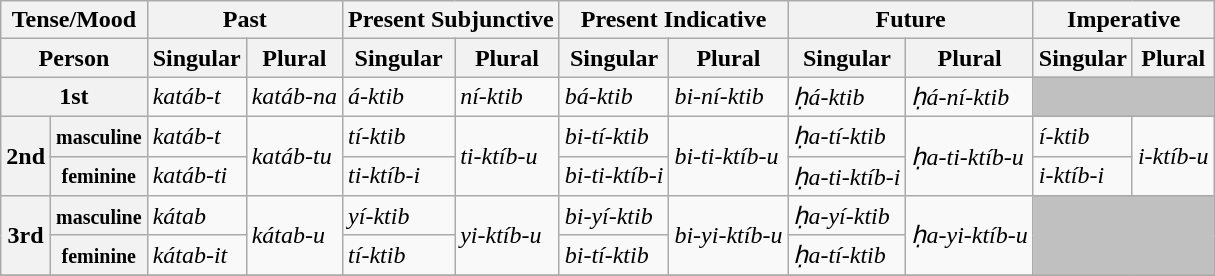<table class="wikitable">
<tr>
<th colspan=2>Tense/Mood</th>
<th colspan=2>Past</th>
<th colspan=2>Present Subjunctive</th>
<th colspan=2>Present Indicative</th>
<th colspan=2>Future</th>
<th colspan=2>Imperative</th>
</tr>
<tr>
<th colspan=2>Person</th>
<th>Singular</th>
<th>Plural</th>
<th>Singular</th>
<th>Plural</th>
<th>Singular</th>
<th>Plural</th>
<th>Singular</th>
<th>Plural</th>
<th>Singular</th>
<th>Plural</th>
</tr>
<tr>
<th colspan=2>1st</th>
<td><em>katáb-t</em></td>
<td><em>katáb-na</em></td>
<td><em>á-ktib</em></td>
<td><em>ní-ktib</em></td>
<td><em>bá-ktib</em></td>
<td><em>bi-ní-ktib</em></td>
<td><em>ḥá-ktib</em></td>
<td><em>ḥá-ní-ktib</em></td>
<td colspan=2 style=background:silver></td>
</tr>
<tr>
<th rowspan=2>2nd</th>
<th><small>masculine</small></th>
<td><em>katáb-t</em></td>
<td rowspan=2><em>katáb-tu</em></td>
<td><em>tí-ktib</em></td>
<td rowspan=2><em>ti-ktíb-u</em></td>
<td><em>bi-tí-ktib</em></td>
<td rowspan=2><em>bi-ti-ktíb-u</em></td>
<td><em>ḥa-tí-ktib</em></td>
<td rowspan=2><em>ḥa-ti-ktíb-u</em></td>
<td><em>í-ktib</em></td>
<td rowspan=2><em>i-ktíb-u</em></td>
</tr>
<tr>
<th><small>feminine</small></th>
<td><em>katáb-ti</em></td>
<td><em>ti-ktíb-i</em></td>
<td><em>bi-ti-ktíb-i</em></td>
<td><em>ḥa-ti-ktíb-i</em></td>
<td><em>i-ktíb-i</em></td>
</tr>
<tr>
<th rowspan=2>3rd</th>
<th><small>masculine</small></th>
<td><em>kátab</em></td>
<td rowspan=2><em>kátab-u</em></td>
<td><em>yí-ktib</em></td>
<td rowspan=2><em>yi-ktíb-u</em></td>
<td><em>bi-yí-ktib</em></td>
<td rowspan=2><em>bi-yi-ktíb-u</em></td>
<td><em>ḥa-yí-ktib</em></td>
<td rowspan=2><em>ḥa-yi-ktíb-u</em></td>
<td rowspan=2 colspan=2 style=background:silver></td>
</tr>
<tr>
<th><small>feminine</small></th>
<td><em>kátab-it</em></td>
<td><em>tí-ktib</em></td>
<td><em>bi-tí-ktib</em></td>
<td><em>ḥa-tí-ktib</em></td>
</tr>
<tr>
</tr>
</table>
